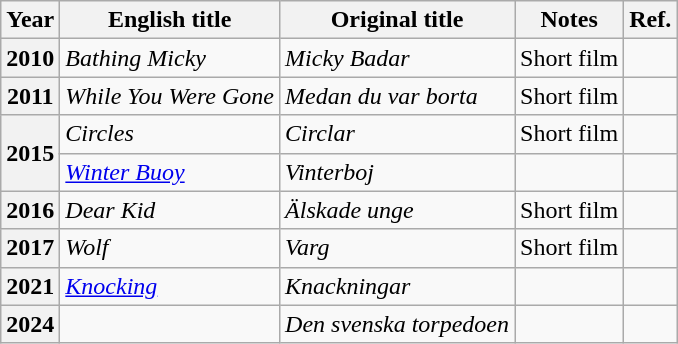<table class="wikitable sortable plainrowheaders">
<tr>
<th scope="col">Year</th>
<th scope="col">English title</th>
<th scope="col">Original title</th>
<th scope="col">Notes</th>
<th scope="col" class="unsortable">Ref.</th>
</tr>
<tr>
<th scope="row">2010</th>
<td><em>Bathing Micky</em></td>
<td><em>Micky Badar</em></td>
<td>Short film</td>
<td align="center"></td>
</tr>
<tr>
<th scope="row">2011</th>
<td><em>While You Were Gone</em></td>
<td><em>Medan du var borta</em></td>
<td>Short film</td>
<td align="center"></td>
</tr>
<tr>
<th scope="row" rowspan="2">2015</th>
<td><em>Circles</em></td>
<td><em>Circlar</em></td>
<td>Short film</td>
<td align="center"></td>
</tr>
<tr>
<td><em><a href='#'>Winter Buoy</a></em></td>
<td><em>Vinterboj</em></td>
<td></td>
<td align="center"></td>
</tr>
<tr>
<th scope="row">2016</th>
<td><em>Dear Kid</em></td>
<td><em>Älskade unge</em></td>
<td>Short film</td>
<td align="center"></td>
</tr>
<tr>
<th scope="row">2017</th>
<td><em>Wolf</em></td>
<td><em>Varg</em></td>
<td>Short film</td>
<td align="center"></td>
</tr>
<tr>
<th scope="row">2021</th>
<td><em><a href='#'>Knocking</a></em></td>
<td><em>Knackningar</em></td>
<td></td>
<td align="center"></td>
</tr>
<tr>
<th scope="row">2024</th>
<td></td>
<td><em>Den svenska torpedoen</em></td>
<td></td>
<td align="center"></td>
</tr>
</table>
